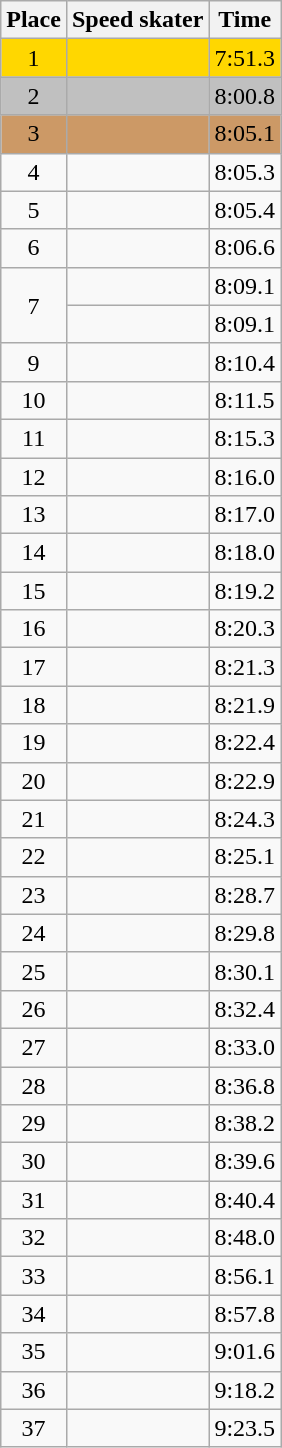<table class="wikitable" style="text-align:center">
<tr>
<th>Place</th>
<th>Speed skater</th>
<th>Time</th>
</tr>
<tr bgcolor=gold>
<td>1</td>
<td align=left></td>
<td>7:51.3</td>
</tr>
<tr bgcolor=silver>
<td>2</td>
<td align=left></td>
<td>8:00.8</td>
</tr>
<tr bgcolor=cc9966>
<td>3</td>
<td align=left></td>
<td>8:05.1</td>
</tr>
<tr>
<td>4</td>
<td align=left></td>
<td>8:05.3</td>
</tr>
<tr>
<td>5</td>
<td align=left></td>
<td>8:05.4</td>
</tr>
<tr>
<td>6</td>
<td align=left></td>
<td>8:06.6</td>
</tr>
<tr>
<td rowspan=2>7</td>
<td align=left></td>
<td>8:09.1</td>
</tr>
<tr>
<td align=left></td>
<td>8:09.1</td>
</tr>
<tr>
<td>9</td>
<td align=left></td>
<td>8:10.4</td>
</tr>
<tr>
<td>10</td>
<td align=left></td>
<td>8:11.5</td>
</tr>
<tr>
<td>11</td>
<td align=left></td>
<td>8:15.3</td>
</tr>
<tr>
<td>12</td>
<td align=left></td>
<td>8:16.0</td>
</tr>
<tr>
<td>13</td>
<td align=left></td>
<td>8:17.0</td>
</tr>
<tr>
<td>14</td>
<td align=left></td>
<td>8:18.0</td>
</tr>
<tr>
<td>15</td>
<td align=left></td>
<td>8:19.2</td>
</tr>
<tr>
<td>16</td>
<td align=left></td>
<td>8:20.3</td>
</tr>
<tr>
<td>17</td>
<td align=left></td>
<td>8:21.3</td>
</tr>
<tr>
<td>18</td>
<td align=left></td>
<td>8:21.9</td>
</tr>
<tr>
<td>19</td>
<td align=left></td>
<td>8:22.4</td>
</tr>
<tr>
<td>20</td>
<td Align=left></td>
<td>8:22.9</td>
</tr>
<tr>
<td>21</td>
<td align=left></td>
<td>8:24.3</td>
</tr>
<tr>
<td>22</td>
<td align=left></td>
<td>8:25.1</td>
</tr>
<tr>
<td>23</td>
<td align=left></td>
<td>8:28.7</td>
</tr>
<tr>
<td>24</td>
<td align=left></td>
<td>8:29.8</td>
</tr>
<tr>
<td>25</td>
<td align=left></td>
<td>8:30.1</td>
</tr>
<tr>
<td>26</td>
<td align=left></td>
<td>8:32.4</td>
</tr>
<tr>
<td>27</td>
<td align=left></td>
<td>8:33.0</td>
</tr>
<tr>
<td>28</td>
<td align=left></td>
<td>8:36.8</td>
</tr>
<tr>
<td>29</td>
<td align=left></td>
<td>8:38.2</td>
</tr>
<tr>
<td>30</td>
<td align=left></td>
<td>8:39.6</td>
</tr>
<tr>
<td>31</td>
<td align=left></td>
<td>8:40.4</td>
</tr>
<tr>
<td>32</td>
<td align=left></td>
<td>8:48.0</td>
</tr>
<tr>
<td>33</td>
<td align=left></td>
<td>8:56.1</td>
</tr>
<tr>
<td>34</td>
<td align=left></td>
<td>8:57.8</td>
</tr>
<tr>
<td>35</td>
<td align=left></td>
<td>9:01.6</td>
</tr>
<tr>
<td>36</td>
<td align=left></td>
<td>9:18.2</td>
</tr>
<tr>
<td>37</td>
<td align=left></td>
<td>9:23.5</td>
</tr>
</table>
